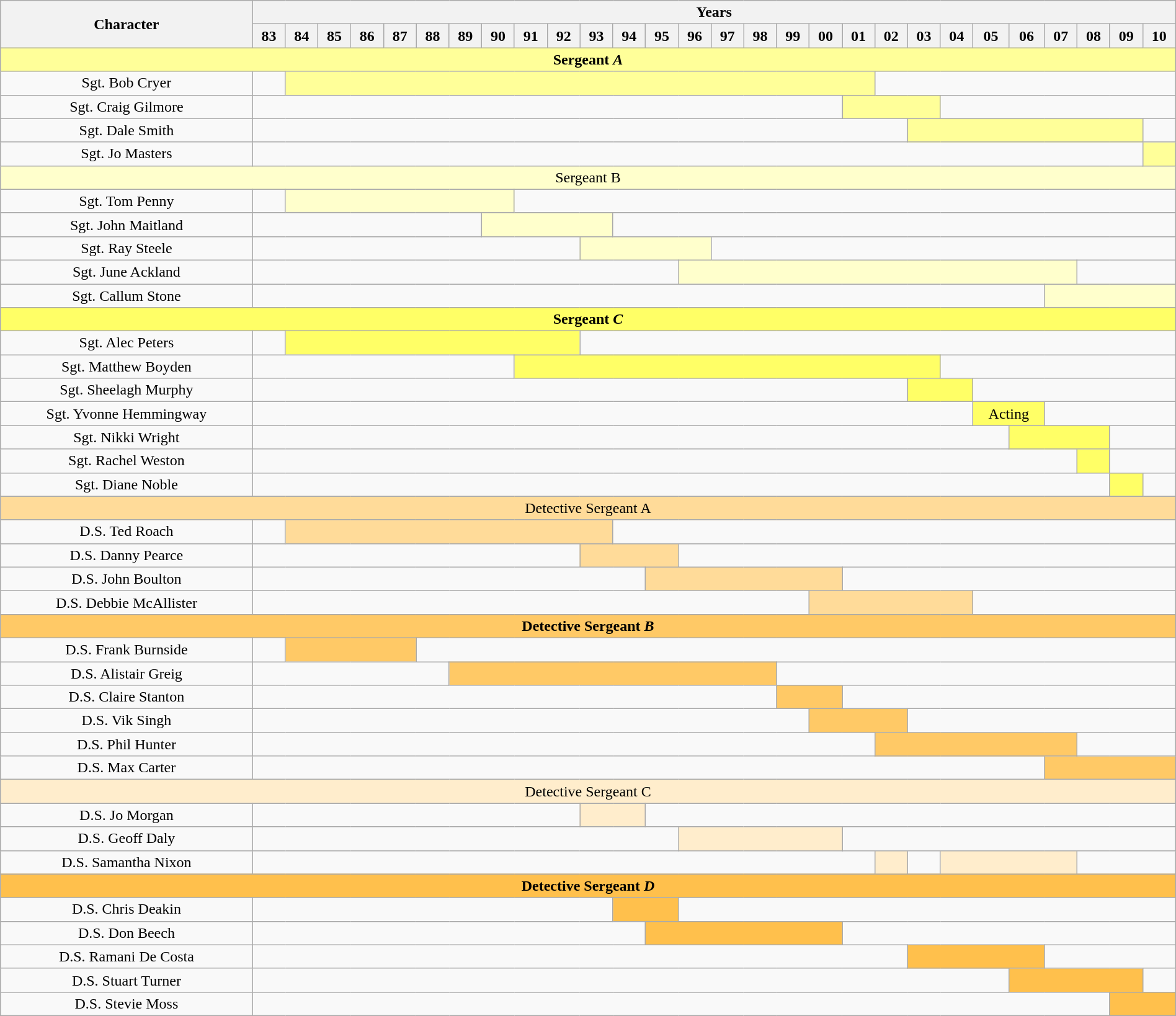<table class="wikitable" style="text-align:center; width:100%;">
<tr>
<th rowspan="2">Character</th>
<th colspan="28">Years</th>
</tr>
<tr>
<th>83</th>
<th>84</th>
<th>85</th>
<th>86</th>
<th>87</th>
<th>88</th>
<th>89</th>
<th>90</th>
<th>91</th>
<th>92</th>
<th>93</th>
<th>94</th>
<th>95</th>
<th>96</th>
<th>97</th>
<th>98</th>
<th>99</th>
<th>00</th>
<th>01</th>
<th>02</th>
<th>03</th>
<th>04</th>
<th>05</th>
<th>06</th>
<th>07</th>
<th>08</th>
<th>09</th>
<th>10</th>
</tr>
<tr>
<td style="background:#FFFF99;" colspan="29"><strong>Sergeant <em>A<strong><em></td>
</tr>
<tr>
<td>Sgt. Bob Cryer</td>
<td colspan="1"></td>
<td align="center" colspan="18" style="background:#FFFF99;"></td>
<td colspan="9"></td>
</tr>
<tr>
<td>Sgt. Craig Gilmore</td>
<td colspan="18"></td>
<td align="center" colspan="3" style="background:#FFFF99;"></td>
<td colspan="7"></td>
</tr>
<tr>
<td>Sgt. Dale Smith</td>
<td colspan="20"></td>
<td align="center" colspan="7" style="background:#FFFF99;"></td>
<td colspan="1"></td>
</tr>
<tr>
<td>Sgt. Jo Masters</td>
<td colspan="27"></td>
<td align="center" colspan="1" style="background:#FFFF99;"></td>
</tr>
<tr>
<td style="background:#FFFFCC;" colspan="29"></strong>Sergeant </em>B</em></strong></td>
</tr>
<tr>
<td>Sgt. Tom Penny</td>
<td colspan="1"></td>
<td align="center" colspan="7" style="background:#FFFFCC;"></td>
<td colspan="20"></td>
</tr>
<tr>
<td>Sgt. John Maitland</td>
<td colspan="7"></td>
<td align="center" colspan="4" style="background:#FFFFCC;"></td>
<td colspan="17"></td>
</tr>
<tr>
<td>Sgt. Ray Steele</td>
<td colspan="10"></td>
<td align="center" colspan="4" style="background:#FFFFCC;"></td>
<td colspan="14"></td>
</tr>
<tr>
<td>Sgt. June Ackland</td>
<td colspan="13"></td>
<td align="center" colspan="12" style="background:#FFFFCC;"></td>
<td colspan="3"></td>
</tr>
<tr>
<td>Sgt. Callum Stone</td>
<td colspan="24"></td>
<td align="center" colspan="4" style="background:#FFFFCC;"></td>
</tr>
<tr>
<td style="background:#FFFF66;" colspan="29"><strong>Sergeant <em>C<strong><em></td>
</tr>
<tr>
<td>Sgt. Alec Peters</td>
<td colspan="1"></td>
<td align="center" colspan="9" style="background:#FFFF66;"></td>
<td colspan="18"></td>
</tr>
<tr>
<td>Sgt. Matthew Boyden</td>
<td colspan="8"></td>
<td align="center" colspan="13" style="background:#FFFF66;"></td>
<td colspan="7"></td>
</tr>
<tr>
<td>Sgt. Sheelagh Murphy</td>
<td colspan="20"></td>
<td align="center" colspan="2" style="background:#FFFF66;"></td>
<td colspan="6"></td>
</tr>
<tr>
<td>Sgt. Yvonne Hemmingway</td>
<td colspan="22"></td>
<td align="center" colspan="2" style="background:#FFFF66;"></em>Acting<em></td>
<td colspan="4"></td>
</tr>
<tr>
<td>Sgt. Nikki Wright</td>
<td colspan="23"></td>
<td align="center" colspan="3" style="background:#FFFF66;"></td>
<td colspan="2"></td>
</tr>
<tr>
<td>Sgt. Rachel Weston</td>
<td colspan="25"></td>
<td align="center" colspan="1" style="background:#FFFF66;"></td>
<td colspan="2"></td>
</tr>
<tr>
<td>Sgt. Diane Noble</td>
<td colspan="26"></td>
<td align="center" colspan="1" style="background:#FFFF66;"></td>
<td colspan="1"></td>
</tr>
<tr>
<td style="background:#ffdb99;" colspan="29"></strong>Detective Sergeant </em>A</em></strong></td>
</tr>
<tr>
<td>D.S. Ted Roach</td>
<td colspan="1"></td>
<td align="center" colspan="10" style="background:#ffdb99;"></td>
<td colspan="17"></td>
</tr>
<tr>
<td>D.S. Danny Pearce</td>
<td colspan="10"></td>
<td align="center" colspan="3" style="background:#ffdb99;"></td>
<td colspan="15"></td>
</tr>
<tr>
<td>D.S. John Boulton</td>
<td colspan="12"></td>
<td align="center" colspan="6" style="background:#ffdb99;"></td>
<td colspan="10"></td>
</tr>
<tr>
<td>D.S. Debbie McAllister</td>
<td colspan="17"></td>
<td align="center" colspan="5" style="background:#ffdb99;"></td>
<td colspan="6"></td>
</tr>
<tr>
<td style="background:#ffc966;" colspan="29"><strong>Detective Sergeant <em>B<strong><em></td>
</tr>
<tr>
<td>D.S. Frank Burnside</td>
<td colspan="1"></td>
<td align="center" colspan="4" style="background:#ffc966;"></td>
<td colspan="23"></td>
</tr>
<tr>
<td>D.S. Alistair Greig</td>
<td colspan="6"></td>
<td align="center" colspan="10" style="background:#ffc966;"></td>
<td colspan="12"></td>
</tr>
<tr>
<td>D.S. Claire Stanton</td>
<td colspan="16"></td>
<td align="center" colspan="2" style="background:#ffc966;"></td>
<td colspan="10"></td>
</tr>
<tr>
<td>D.S. Vik Singh</td>
<td colspan="17"></td>
<td align="center" colspan="3" style="background:#ffc966;"></td>
<td colspan="8"></td>
</tr>
<tr>
<td>D.S. Phil Hunter</td>
<td colspan="19"></td>
<td align="center" colspan="6" style="background:#ffc966;"></td>
<td colspan="3"></td>
</tr>
<tr>
<td>D.S. Max Carter</td>
<td colspan="24"></td>
<td align="center" colspan="4" style="background:#ffc966;"></td>
</tr>
<tr>
<td style="background:#ffedcc;" colspan="29"></strong>Detective Sergeant </em>C</em></strong></td>
</tr>
<tr>
<td>D.S. Jo Morgan</td>
<td colspan="10"></td>
<td align="center" colspan="2" style="background:#ffedcc;"></td>
<td colspan="16"></td>
</tr>
<tr>
<td>D.S. Geoff Daly</td>
<td colspan="13"></td>
<td align="center" colspan="5" style="background:#ffedcc;"></td>
<td colspan="10"></td>
</tr>
<tr>
<td>D.S. Samantha Nixon</td>
<td colspan="19"></td>
<td align="center" colspan="1" style="background:#ffedcc;"></td>
<td></td>
<td align="center" colspan="4" style="background:#ffedcc;"></td>
<td colspan="3"></td>
</tr>
<tr>
<td style="background:#ffc04c;" colspan="29"><strong>Detective Sergeant <em>D<strong><em></td>
</tr>
<tr>
<td>D.S. Chris Deakin</td>
<td colspan="11"></td>
<td align="center" colspan="2" style="background:#ffc04c;"></td>
<td colspan="15"></td>
</tr>
<tr>
<td>D.S. Don Beech</td>
<td colspan="12"></td>
<td align="center" colspan="6" style="background:#ffc04c;"></td>
<td colspan="10"></td>
</tr>
<tr>
<td>D.S. Ramani De Costa</td>
<td colspan="20"></td>
<td align="center" colspan="4" style="background:#ffc04c;"></td>
<td colspan="4"></td>
</tr>
<tr>
<td>D.S. Stuart Turner</td>
<td colspan="23"></td>
<td align="center" colspan="4" style="background:#ffc04c;"></td>
<td colspan="1"></td>
</tr>
<tr>
<td>D.S. Stevie Moss</td>
<td colspan="26"></td>
<td align="center" colspan="2" style="background:#ffc04c;"></td>
</tr>
</table>
